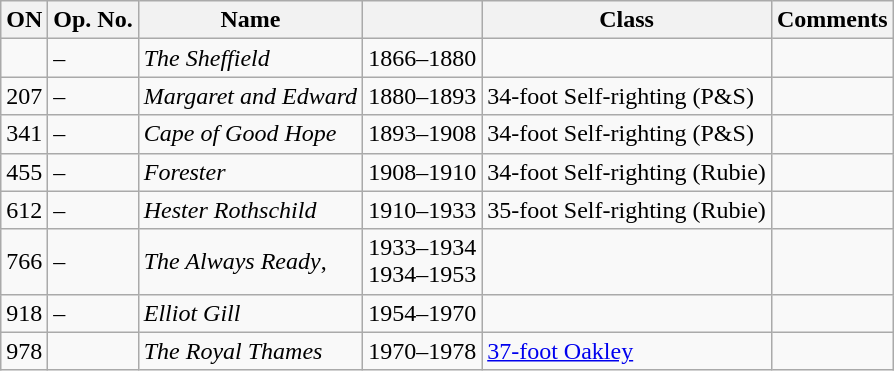<table class="wikitable">
<tr>
<th>ON</th>
<th>Op. No.</th>
<th>Name</th>
<th></th>
<th>Class</th>
<th>Comments</th>
</tr>
<tr>
<td></td>
<td>–</td>
<td><em>The Sheffield</em></td>
<td>1866–1880</td>
<td></td>
<td></td>
</tr>
<tr>
<td>207</td>
<td>–</td>
<td><em>Margaret and Edward</em></td>
<td>1880–1893</td>
<td>34-foot Self-righting (P&S)</td>
<td></td>
</tr>
<tr>
<td>341</td>
<td>–</td>
<td><em>Cape of Good Hope</em></td>
<td>1893–1908</td>
<td>34-foot Self-righting (P&S)</td>
<td><br></td>
</tr>
<tr>
<td>455</td>
<td>–</td>
<td><em>Forester</em></td>
<td>1908–1910</td>
<td>34-foot Self-righting (Rubie)</td>
<td></td>
</tr>
<tr>
<td>612</td>
<td>–</td>
<td><em>Hester Rothschild</em></td>
<td>1910–1933</td>
<td>35-foot Self-righting (Rubie)</td>
<td><br></td>
</tr>
<tr>
<td>766</td>
<td>–</td>
<td><em>The Always Ready</em>,<br></td>
<td>1933–1934<br>1934–1953</td>
<td></td>
<td><br></td>
</tr>
<tr>
<td>918</td>
<td>–</td>
<td><em>Elliot Gill</em></td>
<td>1954–1970</td>
<td></td>
<td><br></td>
</tr>
<tr>
<td>978</td>
<td></td>
<td><em>The Royal Thames</em></td>
<td>1970–1978</td>
<td><a href='#'>37-foot Oakley</a></td>
<td><br></td>
</tr>
</table>
